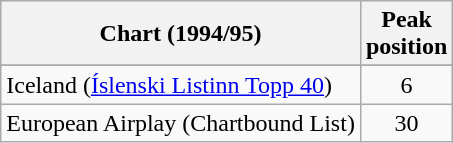<table class="wikitable sortable plainrowheaders">
<tr>
<th>Chart (1994/95)</th>
<th>Peak<br>position</th>
</tr>
<tr>
</tr>
<tr>
<td>Iceland (<a href='#'>Íslenski Listinn Topp 40</a>)</td>
<td align="center">6</td>
</tr>
<tr>
<td>European Airplay (Chartbound List) </td>
<td style="text-align:center;">30</td>
</tr>
</table>
